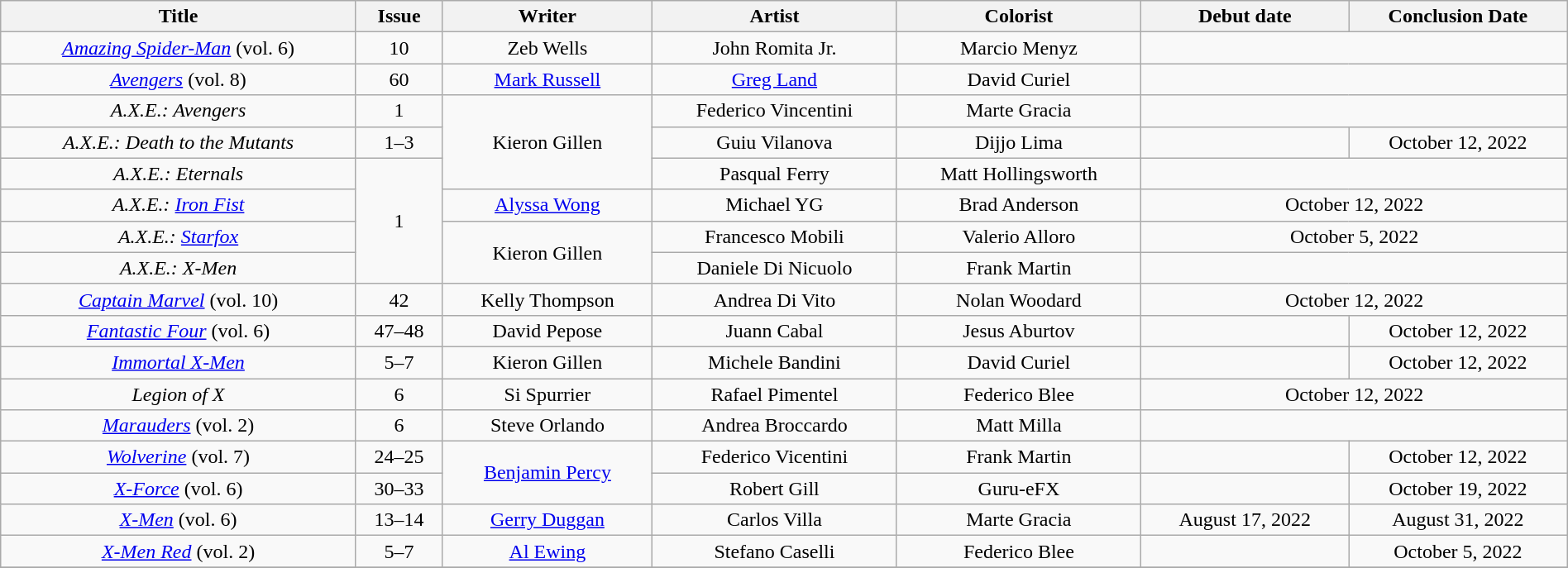<table class="wikitable" style="text-align:center; width:100%">
<tr>
<th scope="col">Title</th>
<th scope="col">Issue</th>
<th scope="col">Writer</th>
<th scope="col">Artist</th>
<th scope="col">Colorist</th>
<th scope="col">Debut date</th>
<th>Conclusion Date</th>
</tr>
<tr>
<td><em><a href='#'>Amazing Spider-Man</a></em> (vol. 6)</td>
<td>10</td>
<td>Zeb Wells</td>
<td>John Romita Jr.</td>
<td>Marcio Menyz</td>
<td colspan="2"></td>
</tr>
<tr>
<td><em><a href='#'>Avengers</a></em> (vol. 8)</td>
<td>60</td>
<td><a href='#'>Mark Russell</a></td>
<td><a href='#'>Greg Land</a></td>
<td>David Curiel</td>
<td colspan="2"></td>
</tr>
<tr>
<td><em>A.X.E.: Avengers</em></td>
<td>1</td>
<td rowspan="3">Kieron Gillen</td>
<td>Federico Vincentini</td>
<td>Marte Gracia</td>
<td colspan="2"></td>
</tr>
<tr>
<td><em>A.X.E.: Death to the Mutants</em></td>
<td>1–3</td>
<td>Guiu Vilanova</td>
<td>Dijjo Lima</td>
<td></td>
<td>October 12, 2022</td>
</tr>
<tr>
<td><em>A.X.E.: Eternals</em></td>
<td rowspan="4">1</td>
<td>Pasqual Ferry</td>
<td>Matt Hollingsworth</td>
<td colspan="2"></td>
</tr>
<tr>
<td><em>A.X.E.: <a href='#'>Iron Fist</a></em></td>
<td><a href='#'>Alyssa Wong</a></td>
<td>Michael YG</td>
<td>Brad Anderson</td>
<td colspan="2">October 12, 2022</td>
</tr>
<tr>
<td><em>A.X.E.: <a href='#'>Starfox</a></em></td>
<td rowspan="2">Kieron Gillen</td>
<td>Francesco Mobili</td>
<td>Valerio Alloro</td>
<td colspan="2">October 5, 2022</td>
</tr>
<tr>
<td><em>A.X.E.: X-Men</em></td>
<td>Daniele Di Nicuolo</td>
<td>Frank Martin</td>
<td colspan="2"></td>
</tr>
<tr>
<td><em><a href='#'>Captain Marvel</a></em> (vol. 10)</td>
<td>42</td>
<td>Kelly Thompson</td>
<td>Andrea Di Vito</td>
<td>Nolan Woodard</td>
<td colspan="2">October 12, 2022</td>
</tr>
<tr>
<td><em><a href='#'>Fantastic Four</a></em> (vol. 6)</td>
<td>47–48</td>
<td>David Pepose</td>
<td>Juann Cabal</td>
<td>Jesus Aburtov</td>
<td></td>
<td>October 12, 2022</td>
</tr>
<tr>
<td><em><a href='#'>Immortal X-Men</a></em></td>
<td>5–7</td>
<td>Kieron Gillen</td>
<td>Michele Bandini</td>
<td>David Curiel</td>
<td></td>
<td>October 12, 2022</td>
</tr>
<tr>
<td><em>Legion of X</em></td>
<td>6</td>
<td>Si Spurrier</td>
<td>Rafael Pimentel</td>
<td>Federico Blee</td>
<td colspan="2">October 12, 2022</td>
</tr>
<tr>
<td><em><a href='#'>Marauders</a></em> (vol. 2)</td>
<td>6</td>
<td>Steve Orlando</td>
<td>Andrea Broccardo</td>
<td>Matt Milla</td>
<td colspan="2"></td>
</tr>
<tr>
<td><em><a href='#'>Wolverine</a></em> (vol. 7)</td>
<td>24–25</td>
<td rowspan="2"><a href='#'>Benjamin Percy</a></td>
<td>Federico Vicentini</td>
<td>Frank Martin</td>
<td></td>
<td>October 12, 2022</td>
</tr>
<tr>
<td><em><a href='#'>X-Force</a></em> (vol. 6)</td>
<td>30–33</td>
<td>Robert Gill</td>
<td>Guru-eFX</td>
<td></td>
<td>October 19, 2022</td>
</tr>
<tr>
<td><em><a href='#'>X-Men</a></em> (vol. 6)</td>
<td>13–14</td>
<td><a href='#'>Gerry Duggan</a></td>
<td>Carlos Villa</td>
<td>Marte Gracia</td>
<td>August 17, 2022</td>
<td>August 31, 2022</td>
</tr>
<tr>
<td><em><a href='#'>X-Men Red</a></em> (vol. 2)</td>
<td>5–7</td>
<td><a href='#'>Al Ewing</a></td>
<td>Stefano Caselli</td>
<td>Federico Blee</td>
<td></td>
<td>October 5, 2022</td>
</tr>
<tr>
</tr>
</table>
